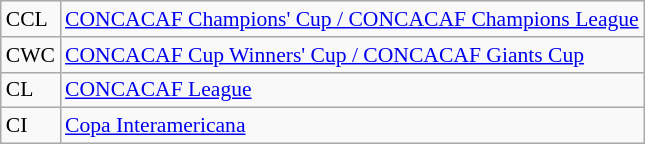<table class="wikitable" style="font-size:90%;">
<tr>
<td>CCL</td>
<td><a href='#'>CONCACAF Champions' Cup / CONCACAF Champions League</a></td>
</tr>
<tr>
<td>CWC</td>
<td><a href='#'>CONCACAF Cup Winners' Cup / CONCACAF Giants Cup</a></td>
</tr>
<tr>
<td>CL</td>
<td><a href='#'>CONCACAF League</a></td>
</tr>
<tr>
<td>CI</td>
<td><a href='#'>Copa Interamericana</a></td>
</tr>
</table>
